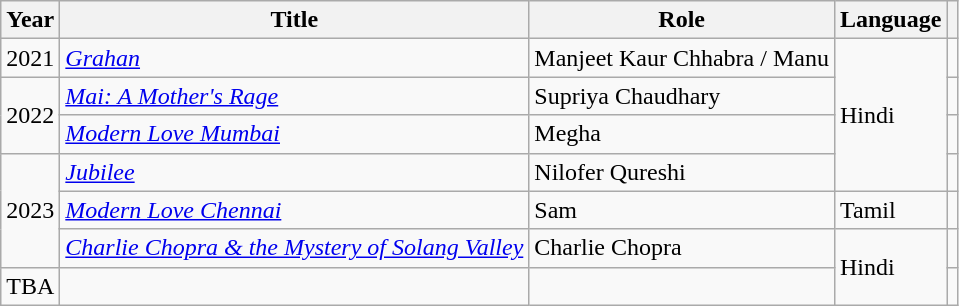<table class="wikitable">
<tr>
<th>Year</th>
<th>Title</th>
<th>Role</th>
<th>Language</th>
<th class="unsortable"></th>
</tr>
<tr>
<td>2021</td>
<td><em><a href='#'>Grahan</a></em></td>
<td List of Grahan characters#Manjeet Chhabbra>Manjeet Kaur Chhabra / Manu</td>
<td rowspan="4">Hindi</td>
<td></td>
</tr>
<tr>
<td rowspan="2">2022</td>
<td><em><a href='#'>Mai: A Mother's Rage</a></em></td>
<td>Supriya Chaudhary</td>
<td></td>
</tr>
<tr>
<td><em><a href='#'>Modern Love Mumbai</a></em></td>
<td>Megha</td>
<td></td>
</tr>
<tr>
<td rowspan="3">2023</td>
<td><em><a href='#'>Jubilee</a></em></td>
<td>Nilofer Qureshi</td>
<td></td>
</tr>
<tr>
<td><em><a href='#'>Modern Love Chennai</a></em></td>
<td>Sam</td>
<td>Tamil</td>
<td></td>
</tr>
<tr>
<td><em><a href='#'>Charlie Chopra & the Mystery of Solang Valley</a></em></td>
<td>Charlie Chopra</td>
<td rowspan="2">Hindi</td>
<td></td>
</tr>
<tr>
<td>TBA</td>
<td></td>
<td></td>
<td></td>
</tr>
</table>
